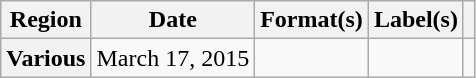<table class="wikitable plainrowheaders">
<tr>
<th>Region</th>
<th>Date</th>
<th>Format(s)</th>
<th>Label(s)</th>
<th></th>
</tr>
<tr>
<th scope="row">Various</th>
<td>March 17, 2015</td>
<td></td>
<td></td>
<td style="text-align: center;"></td>
</tr>
</table>
